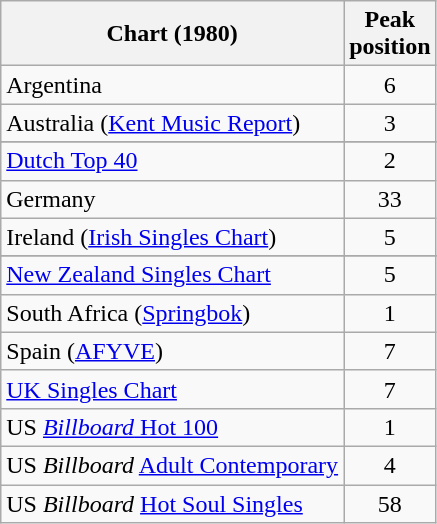<table class="wikitable sortable">
<tr>
<th style="text-align:center;">Chart (1980)</th>
<th style="text-align:center;">Peak<br>position</th>
</tr>
<tr>
<td align=left>Argentina</td>
<td align=center>6</td>
</tr>
<tr>
<td align=left>Australia (<a href='#'>Kent Music Report</a>)</td>
<td align=center>3</td>
</tr>
<tr>
</tr>
<tr>
</tr>
<tr>
</tr>
<tr>
<td align="left"><a href='#'>Dutch Top 40</a></td>
<td style="text-align:center;">2</td>
</tr>
<tr>
<td align=left>Germany</td>
<td align=center>33</td>
</tr>
<tr>
<td align=left>Ireland (<a href='#'>Irish Singles Chart</a>)</td>
<td align=center>5</td>
</tr>
<tr>
</tr>
<tr>
<td align="left"><a href='#'>New Zealand Singles Chart</a></td>
<td style="text-align:center;">5</td>
</tr>
<tr>
<td>South Africa (<a href='#'>Springbok</a>)</td>
<td align="center">1</td>
</tr>
<tr>
<td>Spain (<a href='#'>AFYVE</a>)</td>
<td align="center">7</td>
</tr>
<tr>
<td align="left"><a href='#'>UK Singles Chart</a></td>
<td style="text-align:center;">7</td>
</tr>
<tr>
<td align="left">US <a href='#'><em>Billboard</em> Hot 100</a></td>
<td style="text-align:center;">1</td>
</tr>
<tr>
<td align="left">US <em>Billboard</em> <a href='#'>Adult Contemporary</a></td>
<td style="text-align:center;">4</td>
</tr>
<tr>
<td align="left">US <em>Billboard</em> <a href='#'>Hot Soul Singles</a></td>
<td style="text-align:center;">58</td>
</tr>
</table>
